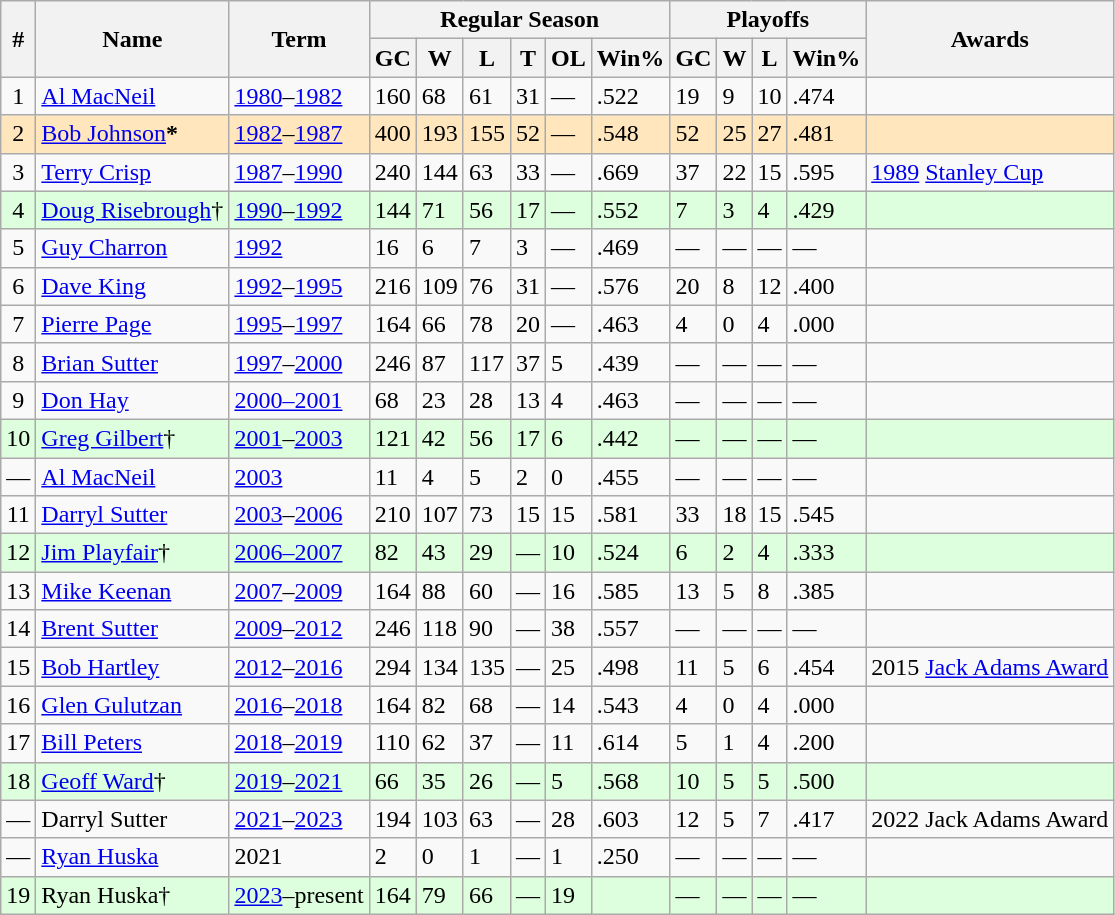<table class="wikitable">
<tr>
<th rowspan="2">#</th>
<th rowspan="2">Name</th>
<th rowspan="2">Term</th>
<th colspan="6">Regular Season</th>
<th colspan="4">Playoffs</th>
<th rowspan="2">Awards</th>
</tr>
<tr>
<th>GC</th>
<th>W</th>
<th>L</th>
<th>T</th>
<th>OL</th>
<th>Win%</th>
<th>GC</th>
<th>W</th>
<th>L</th>
<th>Win%</th>
</tr>
<tr>
<td align=center>1</td>
<td><a href='#'>Al MacNeil</a></td>
<td><a href='#'>1980</a>–<a href='#'>1982</a></td>
<td>160</td>
<td>68</td>
<td>61</td>
<td>31</td>
<td>—</td>
<td>.522</td>
<td>19</td>
<td>9</td>
<td>10</td>
<td>.474</td>
<td></td>
</tr>
<tr bgcolor="#FFE6BD">
<td align=center>2</td>
<td><a href='#'>Bob Johnson</a><strong>*</strong></td>
<td><a href='#'>1982</a>–<a href='#'>1987</a></td>
<td>400</td>
<td>193</td>
<td>155</td>
<td>52</td>
<td>—</td>
<td>.548</td>
<td>52</td>
<td>25</td>
<td>27</td>
<td>.481</td>
<td></td>
</tr>
<tr>
<td align=center>3</td>
<td><a href='#'>Terry Crisp</a></td>
<td><a href='#'>1987</a>–<a href='#'>1990</a></td>
<td>240</td>
<td>144</td>
<td>63</td>
<td>33</td>
<td>—</td>
<td>.669</td>
<td>37</td>
<td>22</td>
<td>15</td>
<td>.595</td>
<td><a href='#'>1989</a> <a href='#'>Stanley Cup</a></td>
</tr>
<tr bgcolor="#ddffdd">
<td align=center>4</td>
<td><a href='#'>Doug Risebrough</a>†</td>
<td><a href='#'>1990</a>–<a href='#'>1992</a></td>
<td>144</td>
<td>71</td>
<td>56</td>
<td>17</td>
<td>—</td>
<td>.552</td>
<td>7</td>
<td>3</td>
<td>4</td>
<td>.429</td>
<td></td>
</tr>
<tr>
<td align=center>5</td>
<td><a href='#'>Guy Charron</a></td>
<td><a href='#'>1992</a></td>
<td>16</td>
<td>6</td>
<td>7</td>
<td>3</td>
<td>—</td>
<td>.469</td>
<td>—</td>
<td>—</td>
<td>—</td>
<td>—</td>
<td></td>
</tr>
<tr>
<td align=center>6</td>
<td><a href='#'>Dave King</a></td>
<td><a href='#'>1992</a>–<a href='#'>1995</a></td>
<td>216</td>
<td>109</td>
<td>76</td>
<td>31</td>
<td>—</td>
<td>.576</td>
<td>20</td>
<td>8</td>
<td>12</td>
<td>.400</td>
<td></td>
</tr>
<tr>
<td align=center>7</td>
<td><a href='#'>Pierre Page</a></td>
<td><a href='#'>1995</a>–<a href='#'>1997</a></td>
<td>164</td>
<td>66</td>
<td>78</td>
<td>20</td>
<td>—</td>
<td>.463</td>
<td>4</td>
<td>0</td>
<td>4</td>
<td>.000</td>
<td></td>
</tr>
<tr>
<td align=center>8</td>
<td><a href='#'>Brian Sutter</a></td>
<td><a href='#'>1997</a>–<a href='#'>2000</a></td>
<td>246</td>
<td>87</td>
<td>117</td>
<td>37</td>
<td>5</td>
<td>.439</td>
<td>—</td>
<td>—</td>
<td>—</td>
<td>—</td>
<td></td>
</tr>
<tr>
<td align=center>9</td>
<td><a href='#'>Don Hay</a></td>
<td><a href='#'>2000–2001</a></td>
<td>68</td>
<td>23</td>
<td>28</td>
<td>13</td>
<td>4</td>
<td>.463</td>
<td>—</td>
<td>—</td>
<td>—</td>
<td>—</td>
<td></td>
</tr>
<tr bgcolor="#ddffdd">
<td align=center>10</td>
<td><a href='#'>Greg Gilbert</a>†</td>
<td><a href='#'>2001</a>–<a href='#'>2003</a></td>
<td>121</td>
<td>42</td>
<td>56</td>
<td>17</td>
<td>6</td>
<td>.442</td>
<td>—</td>
<td>—</td>
<td>—</td>
<td>—</td>
<td></td>
</tr>
<tr>
<td align=center>—</td>
<td><a href='#'>Al MacNeil</a></td>
<td><a href='#'>2003</a></td>
<td>11</td>
<td>4</td>
<td>5</td>
<td>2</td>
<td>0</td>
<td>.455</td>
<td>—</td>
<td>—</td>
<td>—</td>
<td>—</td>
<td></td>
</tr>
<tr>
<td align=center>11</td>
<td><a href='#'>Darryl Sutter</a></td>
<td><a href='#'>2003</a>–<a href='#'>2006</a></td>
<td>210</td>
<td>107</td>
<td>73</td>
<td>15</td>
<td>15</td>
<td>.581</td>
<td>33</td>
<td>18</td>
<td>15</td>
<td>.545</td>
<td></td>
</tr>
<tr bgcolor="#ddffdd">
<td align=center>12</td>
<td><a href='#'>Jim Playfair</a>†</td>
<td><a href='#'>2006–2007</a></td>
<td>82</td>
<td>43</td>
<td>29</td>
<td>—</td>
<td>10</td>
<td>.524</td>
<td>6</td>
<td>2</td>
<td>4</td>
<td>.333</td>
<td></td>
</tr>
<tr>
<td align=center>13</td>
<td><a href='#'>Mike Keenan</a></td>
<td><a href='#'>2007</a>–<a href='#'>2009</a></td>
<td>164</td>
<td>88</td>
<td>60</td>
<td>—</td>
<td>16</td>
<td>.585</td>
<td>13</td>
<td>5</td>
<td>8</td>
<td>.385</td>
<td></td>
</tr>
<tr>
<td align=center>14</td>
<td><a href='#'>Brent Sutter</a></td>
<td><a href='#'>2009</a>–<a href='#'>2012</a></td>
<td>246</td>
<td>118</td>
<td>90</td>
<td>—</td>
<td>38</td>
<td>.557</td>
<td>—</td>
<td>—</td>
<td>—</td>
<td>—</td>
<td></td>
</tr>
<tr>
<td align=center>15</td>
<td><a href='#'>Bob Hartley</a></td>
<td><a href='#'>2012</a>–<a href='#'>2016</a></td>
<td>294</td>
<td>134</td>
<td>135</td>
<td>—</td>
<td>25</td>
<td>.498</td>
<td>11</td>
<td>5</td>
<td>6</td>
<td>.454</td>
<td>2015 <a href='#'>Jack Adams Award</a></td>
</tr>
<tr>
<td align=center>16</td>
<td><a href='#'>Glen Gulutzan</a></td>
<td><a href='#'>2016</a>–<a href='#'>2018</a></td>
<td>164</td>
<td>82</td>
<td>68</td>
<td>—</td>
<td>14</td>
<td>.543</td>
<td>4</td>
<td>0</td>
<td>4</td>
<td>.000</td>
<td></td>
</tr>
<tr>
<td align=center>17</td>
<td><a href='#'>Bill Peters</a></td>
<td><a href='#'>2018</a>–<a href='#'>2019</a></td>
<td>110</td>
<td>62</td>
<td>37</td>
<td>—</td>
<td>11</td>
<td>.614</td>
<td>5</td>
<td>1</td>
<td>4</td>
<td>.200</td>
<td></td>
</tr>
<tr bgcolor="#ddffdd">
<td align=center>18</td>
<td><a href='#'>Geoff Ward</a>†</td>
<td><a href='#'>2019</a>–<a href='#'>2021</a></td>
<td>66</td>
<td>35</td>
<td>26</td>
<td>—</td>
<td>5</td>
<td>.568</td>
<td>10</td>
<td>5</td>
<td>5</td>
<td>.500</td>
<td></td>
</tr>
<tr>
<td align=center>—</td>
<td>Darryl Sutter</td>
<td><a href='#'>2021</a>–<a href='#'>2023</a></td>
<td>194</td>
<td>103</td>
<td>63</td>
<td>—</td>
<td>28</td>
<td>.603</td>
<td>12</td>
<td>5</td>
<td>7</td>
<td>.417</td>
<td>2022 Jack Adams Award</td>
</tr>
<tr>
<td align=center>—</td>
<td><a href='#'>Ryan Huska</a></td>
<td>2021</td>
<td>2</td>
<td>0</td>
<td>1</td>
<td>—</td>
<td>1</td>
<td>.250</td>
<td>—</td>
<td>—</td>
<td>—</td>
<td>—</td>
<td></td>
</tr>
<tr bgcolor="#ddffdd">
<td align=center>19</td>
<td>Ryan Huska†</td>
<td><a href='#'>2023</a>–present</td>
<td>164</td>
<td>79</td>
<td>66</td>
<td>—</td>
<td>19</td>
<td></td>
<td>—</td>
<td>—</td>
<td>—</td>
<td>—</td>
<td></td>
</tr>
</table>
